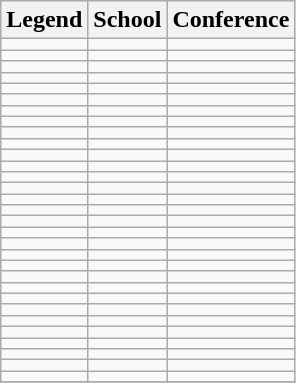<table class="wikitable sortable" width=0%>
<tr>
<th width=0%>Legend</th>
<th width=0%>School</th>
<th width=0%>Conference</th>
</tr>
<tr>
<td></td>
<td></td>
<td></td>
</tr>
<tr>
<td></td>
<td></td>
<td></td>
</tr>
<tr>
<td></td>
<td></td>
<td></td>
</tr>
<tr>
<td></td>
<td></td>
<td></td>
</tr>
<tr>
<td></td>
<td></td>
<td></td>
</tr>
<tr>
<td></td>
<td></td>
<td></td>
</tr>
<tr>
<td></td>
<td></td>
<td></td>
</tr>
<tr>
<td></td>
<td></td>
<td></td>
</tr>
<tr>
<td></td>
<td></td>
<td></td>
</tr>
<tr>
<td></td>
<td></td>
<td></td>
</tr>
<tr>
<td></td>
<td></td>
<td></td>
</tr>
<tr>
<td></td>
<td></td>
<td></td>
</tr>
<tr>
<td></td>
<td></td>
<td></td>
</tr>
<tr>
<td></td>
<td></td>
<td></td>
</tr>
<tr>
<td></td>
<td></td>
<td></td>
</tr>
<tr>
<td></td>
<td></td>
<td></td>
</tr>
<tr>
<td></td>
<td></td>
<td></td>
</tr>
<tr>
<td></td>
<td></td>
<td></td>
</tr>
<tr>
<td></td>
<td></td>
<td></td>
</tr>
<tr>
<td></td>
<td></td>
<td></td>
</tr>
<tr>
<td></td>
<td></td>
<td></td>
</tr>
<tr>
<td></td>
<td></td>
<td></td>
</tr>
<tr>
<td></td>
<td></td>
<td></td>
</tr>
<tr>
<td></td>
<td></td>
<td></td>
</tr>
<tr>
<td></td>
<td></td>
<td></td>
</tr>
<tr>
<td></td>
<td></td>
<td></td>
</tr>
<tr>
<td></td>
<td></td>
<td></td>
</tr>
<tr>
<td></td>
<td></td>
<td></td>
</tr>
<tr>
<td></td>
<td></td>
<td></td>
</tr>
<tr>
<td></td>
<td></td>
<td></td>
</tr>
<tr>
<td></td>
<td></td>
<td></td>
</tr>
<tr>
</tr>
</table>
